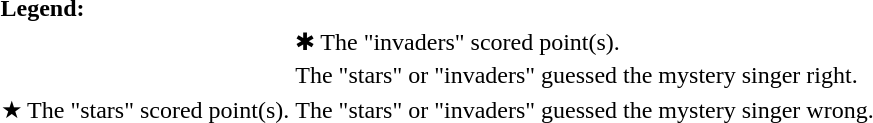<table class="toccolours" style="font-size:100%; white-space:nowrap;">
<tr>
<td><strong>Legend:</strong></td>
<td>      </td>
</tr>
<tr>
<td></td>
<td>✱ The "invaders" scored point(s).</td>
</tr>
<tr>
<td></td>
<td> The "stars" or "invaders" guessed the mystery singer right.</td>
</tr>
<tr>
<td>★ The "stars" scored point(s).</td>
<td> The "stars" or "invaders" guessed the mystery singer wrong.</td>
</tr>
</table>
